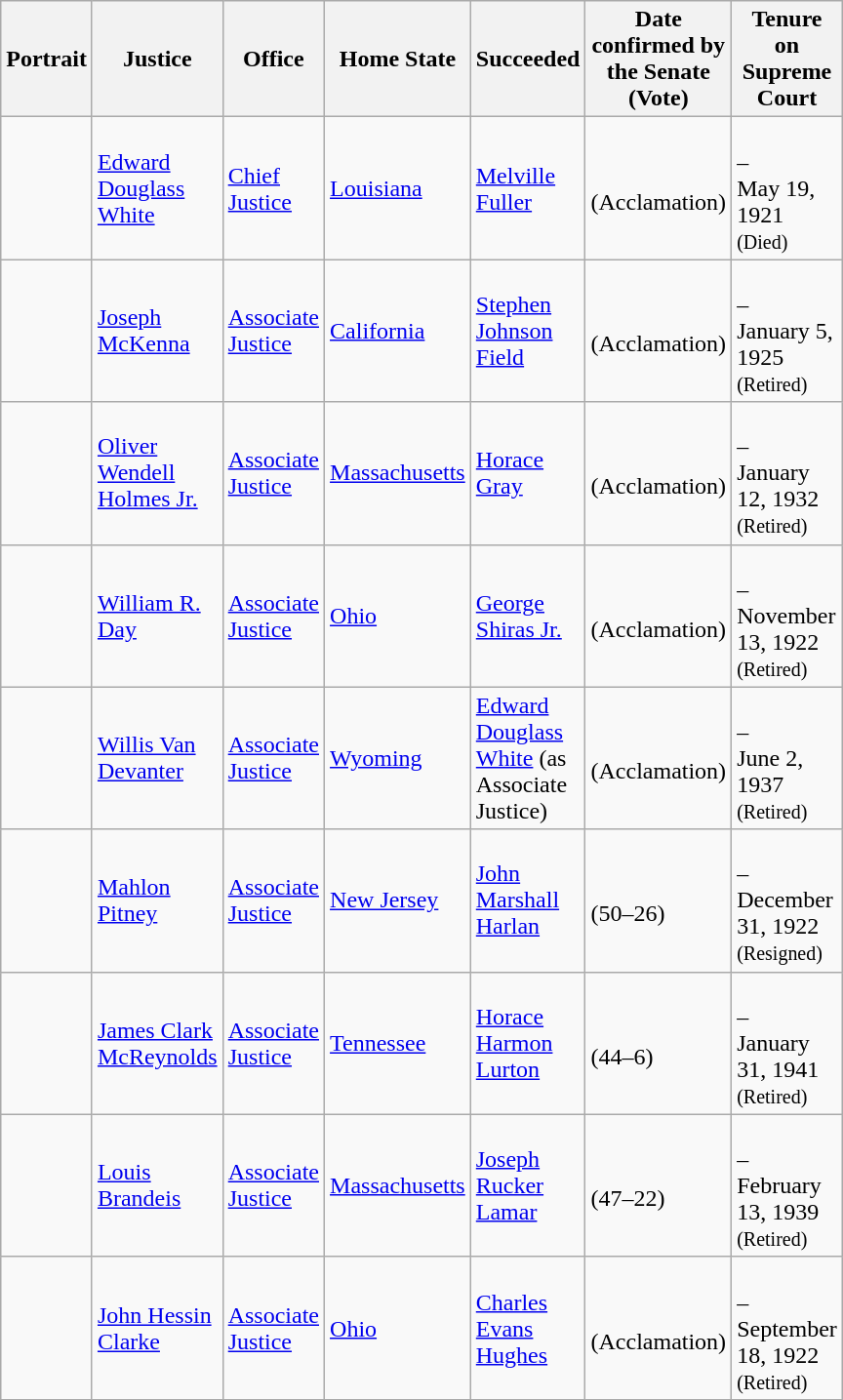<table class="wikitable sortable">
<tr>
<th scope="col" style="width: 10px;">Portrait</th>
<th scope="col" style="width: 10px;">Justice</th>
<th scope="col" style="width: 10px;">Office</th>
<th scope="col" style="width: 10px;">Home State</th>
<th scope="col" style="width: 10px;">Succeeded</th>
<th scope="col" style="width: 10px;">Date confirmed by the Senate<br>(Vote)</th>
<th scope="col" style="width: 10px;">Tenure on Supreme Court</th>
</tr>
<tr>
<td></td>
<td><a href='#'>Edward Douglass White</a></td>
<td><a href='#'>Chief Justice</a></td>
<td><a href='#'>Louisiana</a></td>
<td><a href='#'>Melville Fuller</a></td>
<td><br>(Acclamation)</td>
<td><br>–<br>May 19, 1921<br><small>(Died)</small></td>
</tr>
<tr>
<td></td>
<td><a href='#'>Joseph McKenna</a></td>
<td><a href='#'>Associate Justice</a></td>
<td><a href='#'>California</a></td>
<td><a href='#'>Stephen Johnson Field</a></td>
<td><br>(Acclamation)</td>
<td><br>–<br>January 5, 1925<br><small>(Retired)</small></td>
</tr>
<tr>
<td></td>
<td><a href='#'>Oliver Wendell Holmes Jr.</a></td>
<td><a href='#'>Associate Justice</a></td>
<td><a href='#'>Massachusetts</a></td>
<td><a href='#'>Horace Gray</a></td>
<td><br>(Acclamation)</td>
<td><br>–<br>January 12, 1932<br><small>(Retired)</small></td>
</tr>
<tr>
<td></td>
<td><a href='#'>William R. Day</a></td>
<td><a href='#'>Associate Justice</a></td>
<td><a href='#'>Ohio</a></td>
<td><a href='#'>George Shiras Jr.</a></td>
<td><br>(Acclamation)</td>
<td><br>–<br>November 13, 1922<br><small>(Retired)</small></td>
</tr>
<tr>
<td></td>
<td><a href='#'>Willis Van Devanter</a></td>
<td><a href='#'>Associate Justice</a></td>
<td><a href='#'>Wyoming</a></td>
<td><a href='#'>Edward Douglass White</a> (as Associate Justice)</td>
<td><br>(Acclamation)</td>
<td><br>–<br>June 2, 1937<br><small>(Retired)</small></td>
</tr>
<tr>
<td></td>
<td><a href='#'>Mahlon Pitney</a></td>
<td><a href='#'>Associate Justice</a></td>
<td><a href='#'>New Jersey</a></td>
<td><a href='#'>John Marshall Harlan</a></td>
<td><br>(50–26)</td>
<td><br>–<br>December 31, 1922<br><small>(Resigned)</small></td>
</tr>
<tr>
<td></td>
<td><a href='#'>James Clark McReynolds</a></td>
<td><a href='#'>Associate Justice</a></td>
<td><a href='#'>Tennessee</a></td>
<td><a href='#'>Horace Harmon Lurton</a></td>
<td><br>(44–6)</td>
<td><br>–<br>January 31, 1941<br><small>(Retired)</small></td>
</tr>
<tr>
<td></td>
<td><a href='#'>Louis Brandeis</a></td>
<td><a href='#'>Associate Justice</a></td>
<td><a href='#'>Massachusetts</a></td>
<td><a href='#'>Joseph Rucker Lamar</a></td>
<td><br>(47–22)</td>
<td><br>–<br>February 13, 1939<br><small>(Retired)</small></td>
</tr>
<tr>
<td></td>
<td><a href='#'>John Hessin Clarke</a></td>
<td><a href='#'>Associate Justice</a></td>
<td><a href='#'>Ohio</a></td>
<td><a href='#'>Charles Evans Hughes</a></td>
<td><br>(Acclamation)</td>
<td><br>–<br>September 18, 1922<br><small>(Retired)</small></td>
</tr>
<tr>
</tr>
</table>
